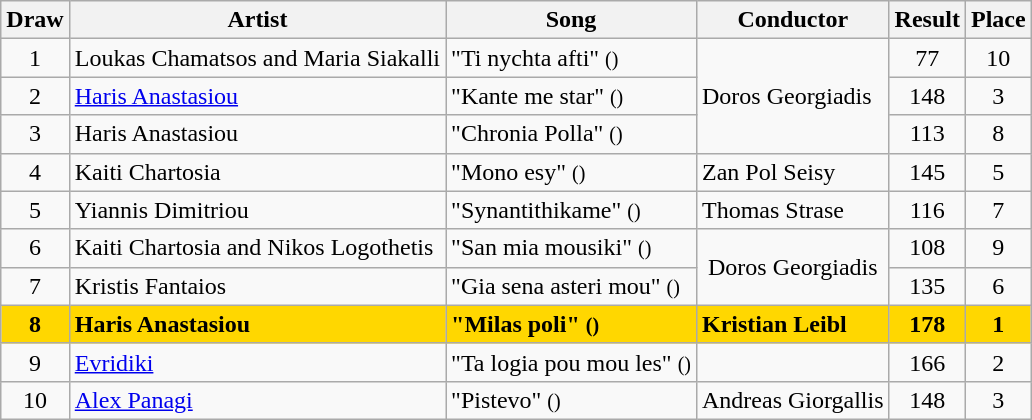<table class="sortable wikitable" style="margin: 1em auto 1em auto; text-align:center">
<tr>
<th>Draw</th>
<th>Artist</th>
<th>Song</th>
<th>Conductor</th>
<th>Result</th>
<th>Place</th>
</tr>
<tr>
<td>1</td>
<td align="left">Loukas Chamatsos and Maria Siakalli</td>
<td align="left">"Ti nychta afti" <small>()</small></td>
<td rowspan="3" align="left">Doros Georgiadis</td>
<td>77</td>
<td>10</td>
</tr>
<tr>
<td>2</td>
<td align="left"><a href='#'>Haris Anastasiou</a></td>
<td align="left">"Kante me star" <small>()</small></td>
<td>148</td>
<td>3</td>
</tr>
<tr>
<td>3</td>
<td align="left">Haris Anastasiou</td>
<td align="left">"Chronia Polla" <small>()</small></td>
<td>113</td>
<td>8</td>
</tr>
<tr>
<td>4</td>
<td align="left">Kaiti Chartosia</td>
<td align="left">"Mono esy" <small>()</small></td>
<td align="left">Zan Pol Seisy</td>
<td>145</td>
<td>5</td>
</tr>
<tr>
<td>5</td>
<td align="left">Yiannis Dimitriou</td>
<td align="left">"Synantithikame" <small>()</small></td>
<td align="left">Thomas Strase</td>
<td>116</td>
<td>7</td>
</tr>
<tr>
<td>6</td>
<td align="left">Kaiti Chartosia and Nikos Logothetis</td>
<td align="left">"San mia mousiki" <small>()</small></td>
<td rowspan="2">Doros Georgiadis</td>
<td>108</td>
<td>9</td>
</tr>
<tr>
<td>7</td>
<td align="left">Kristis Fantaios</td>
<td align="left">"Gia sena asteri mou" <small>()</small></td>
<td>135</td>
<td>6</td>
</tr>
<tr style="font-weight:bold; background:gold;">
<td>8</td>
<td align="left">Haris Anastasiou</td>
<td align="left">"Milas poli" <small>()</small></td>
<td align="left">Kristian Leibl</td>
<td>178</td>
<td>1</td>
</tr>
<tr>
<td>9</td>
<td align="left"><a href='#'>Evridiki</a></td>
<td align="left">"Ta logia pou mou les" <small>()</small></td>
<td></td>
<td>166</td>
<td>2</td>
</tr>
<tr>
<td>10</td>
<td align="left"><a href='#'>Alex Panagi</a></td>
<td align="left">"Pistevo" <small>()</small></td>
<td align="left">Andreas Giorgallis</td>
<td>148</td>
<td>3</td>
</tr>
</table>
